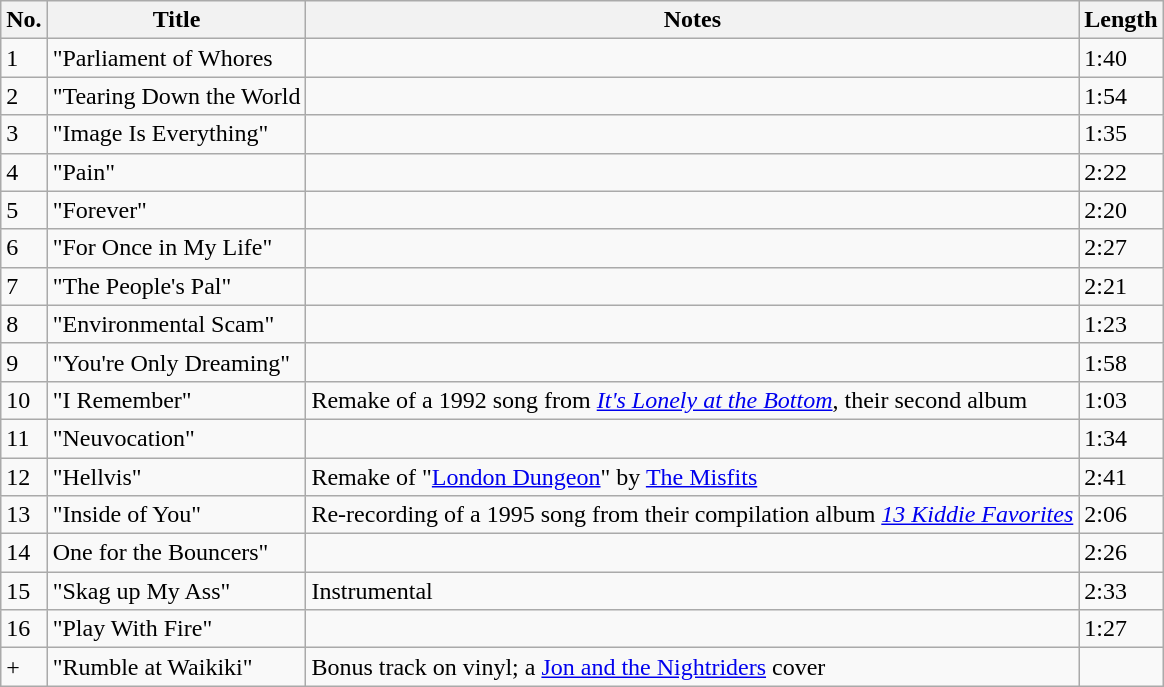<table class="wikitable unsortable">
<tr>
<th>No.</th>
<th>Title</th>
<th>Notes</th>
<th>Length</th>
</tr>
<tr>
<td>1</td>
<td>"Parliament of Whores</td>
<td></td>
<td>1:40</td>
</tr>
<tr>
<td>2</td>
<td>"Tearing Down the World</td>
<td></td>
<td>1:54</td>
</tr>
<tr>
<td>3</td>
<td>"Image Is Everything"</td>
<td></td>
<td>1:35</td>
</tr>
<tr>
<td>4</td>
<td>"Pain"</td>
<td></td>
<td>2:22</td>
</tr>
<tr>
<td>5</td>
<td>"Forever"</td>
<td></td>
<td>2:20</td>
</tr>
<tr>
<td>6</td>
<td>"For Once in My Life"</td>
<td></td>
<td>2:27</td>
</tr>
<tr>
<td>7</td>
<td>"The People's Pal"</td>
<td></td>
<td>2:21</td>
</tr>
<tr>
<td>8</td>
<td>"Environmental Scam"</td>
<td></td>
<td>1:23</td>
</tr>
<tr>
<td>9</td>
<td>"You're Only Dreaming"</td>
<td></td>
<td>1:58</td>
</tr>
<tr>
<td>10</td>
<td>"I Remember"</td>
<td>Remake of a 1992 song from <em><a href='#'>It's Lonely at the Bottom</a></em>, their second album</td>
<td>1:03</td>
</tr>
<tr>
<td>11</td>
<td>"Neuvocation"</td>
<td></td>
<td>1:34</td>
</tr>
<tr>
<td>12</td>
<td>"Hellvis"</td>
<td>Remake of "<a href='#'>London Dungeon</a>" by <a href='#'>The Misfits</a></td>
<td>2:41</td>
</tr>
<tr>
<td>13</td>
<td>"Inside of You"</td>
<td>Re-recording of a 1995 song from their compilation album <em><a href='#'>13 Kiddie Favorites</a></em></td>
<td>2:06</td>
</tr>
<tr>
<td>14</td>
<td>One for the Bouncers"</td>
<td></td>
<td>2:26</td>
</tr>
<tr>
<td>15</td>
<td>"Skag up My Ass"</td>
<td>Instrumental</td>
<td>2:33</td>
</tr>
<tr>
<td>16</td>
<td>"Play With Fire"</td>
<td></td>
<td>1:27</td>
</tr>
<tr>
<td>+</td>
<td>"Rumble at Waikiki"</td>
<td>Bonus track on vinyl; a <a href='#'>Jon and the Nightriders</a> cover</td>
<td></td>
</tr>
</table>
